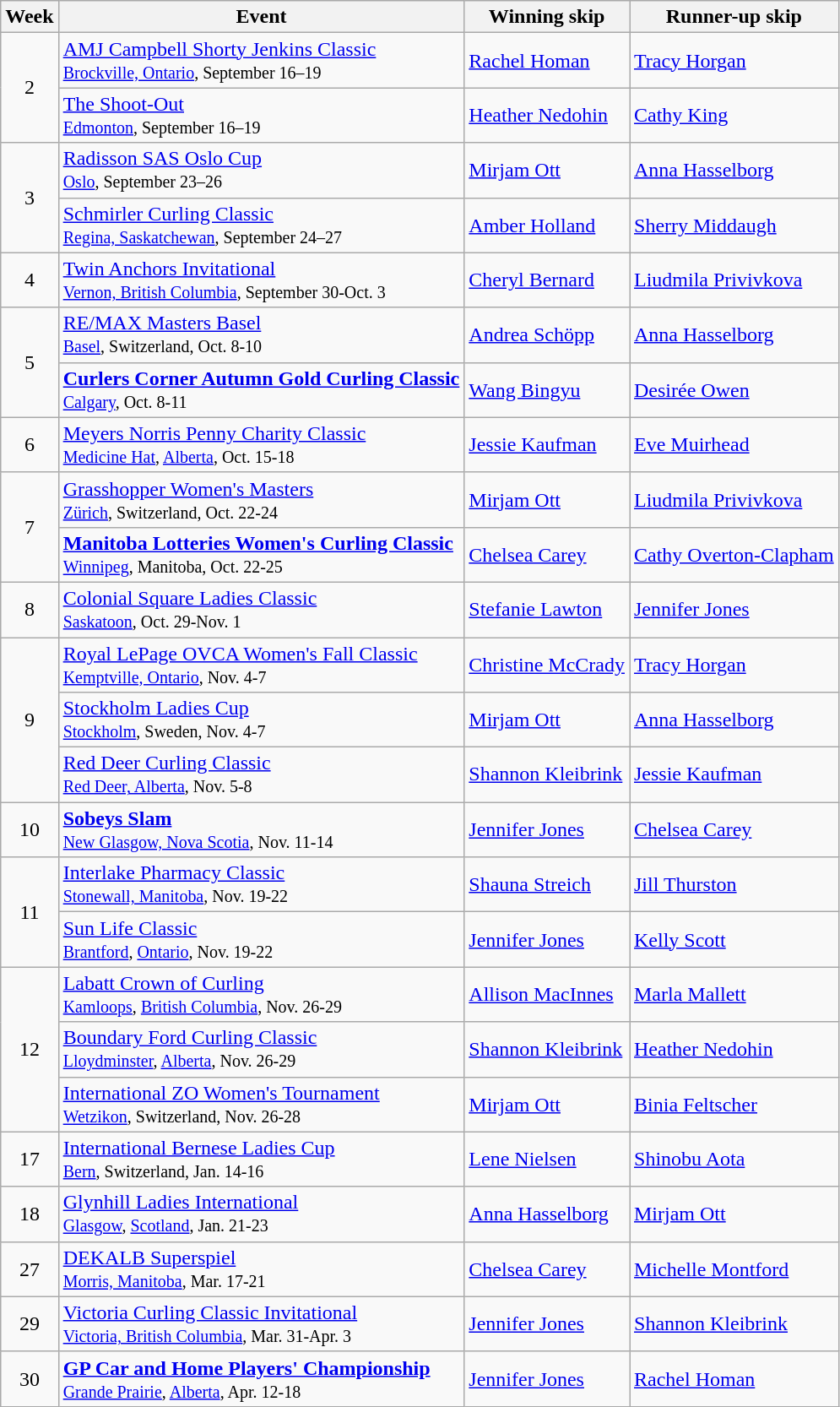<table class="wikitable">
<tr>
<th>Week</th>
<th>Event</th>
<th>Winning skip</th>
<th>Runner-up skip</th>
</tr>
<tr>
<td rowspan=2 align=center>2</td>
<td><a href='#'>AMJ Campbell Shorty Jenkins Classic</a> <br> <small><a href='#'>Brockville, Ontario</a>, September 16–19</small></td>
<td> <a href='#'>Rachel Homan</a></td>
<td> <a href='#'>Tracy Horgan</a></td>
</tr>
<tr>
<td><a href='#'>The Shoot-Out</a> <br> <small><a href='#'>Edmonton</a>, September 16–19</small></td>
<td> <a href='#'>Heather Nedohin</a></td>
<td> <a href='#'>Cathy King</a></td>
</tr>
<tr>
<td rowspan=2 align=center>3</td>
<td><a href='#'>Radisson SAS Oslo Cup</a> <br> <small><a href='#'>Oslo</a>, September 23–26</small></td>
<td> <a href='#'>Mirjam Ott</a></td>
<td> <a href='#'>Anna Hasselborg</a></td>
</tr>
<tr>
<td><a href='#'>Schmirler Curling Classic</a> <br> <small><a href='#'>Regina, Saskatchewan</a>, September 24–27</small></td>
<td> <a href='#'>Amber Holland</a></td>
<td> <a href='#'>Sherry Middaugh</a></td>
</tr>
<tr>
<td align=center>4</td>
<td><a href='#'>Twin Anchors Invitational</a> <br> <small><a href='#'>Vernon, British Columbia</a>, September 30-Oct. 3</small></td>
<td> <a href='#'>Cheryl Bernard</a></td>
<td> <a href='#'>Liudmila Privivkova</a></td>
</tr>
<tr>
<td rowspan=2 align=center>5</td>
<td><a href='#'>RE/MAX Masters Basel</a> <br> <small><a href='#'>Basel</a>, Switzerland, Oct. 8-10</small></td>
<td> <a href='#'>Andrea Schöpp</a></td>
<td> <a href='#'>Anna Hasselborg</a></td>
</tr>
<tr>
<td><strong><a href='#'>Curlers Corner Autumn Gold Curling Classic</a></strong> <br> <small><a href='#'>Calgary</a>, Oct. 8-11</small></td>
<td> <a href='#'>Wang Bingyu</a></td>
<td> <a href='#'>Desirée Owen</a></td>
</tr>
<tr>
<td align=center>6</td>
<td><a href='#'>Meyers Norris Penny Charity Classic</a> <br> <small><a href='#'>Medicine Hat</a>, <a href='#'>Alberta</a>, Oct. 15-18</small></td>
<td> <a href='#'>Jessie Kaufman</a></td>
<td> <a href='#'>Eve Muirhead</a></td>
</tr>
<tr>
<td rowspan=2 align=center>7</td>
<td><a href='#'>Grasshopper Women's Masters</a> <br> <small><a href='#'>Zürich</a>, Switzerland, Oct. 22-24</small></td>
<td> <a href='#'>Mirjam Ott</a></td>
<td> <a href='#'>Liudmila Privivkova</a></td>
</tr>
<tr>
<td><strong><a href='#'>Manitoba Lotteries Women's Curling Classic</a></strong> <br> <small><a href='#'>Winnipeg</a>, Manitoba, Oct. 22-25</small></td>
<td> <a href='#'>Chelsea Carey</a></td>
<td> <a href='#'>Cathy Overton-Clapham</a></td>
</tr>
<tr>
<td align=center>8</td>
<td><a href='#'>Colonial Square Ladies Classic</a> <br> <small><a href='#'>Saskatoon</a>, Oct. 29-Nov. 1</small></td>
<td> <a href='#'>Stefanie Lawton</a></td>
<td> <a href='#'>Jennifer Jones</a></td>
</tr>
<tr>
<td rowspan=3 align=center>9</td>
<td><a href='#'>Royal LePage OVCA Women's Fall Classic</a> <br> <small><a href='#'>Kemptville, Ontario</a>, Nov. 4-7</small></td>
<td> <a href='#'>Christine McCrady</a></td>
<td> <a href='#'>Tracy Horgan</a></td>
</tr>
<tr>
<td><a href='#'>Stockholm Ladies Cup</a> <br> <small><a href='#'>Stockholm</a>, Sweden, Nov. 4-7</small></td>
<td> <a href='#'>Mirjam Ott</a></td>
<td> <a href='#'>Anna Hasselborg</a></td>
</tr>
<tr>
<td><a href='#'>Red Deer Curling Classic</a> <br> <small><a href='#'>Red Deer, Alberta</a>, Nov. 5-8</small></td>
<td> <a href='#'>Shannon Kleibrink</a></td>
<td> <a href='#'>Jessie Kaufman</a></td>
</tr>
<tr>
<td align=center>10</td>
<td><strong><a href='#'>Sobeys Slam</a></strong> <br> <small><a href='#'>New Glasgow, Nova Scotia</a>, Nov. 11-14</small></td>
<td> <a href='#'>Jennifer Jones</a></td>
<td> <a href='#'>Chelsea Carey</a></td>
</tr>
<tr>
<td rowspan=2 align=center>11</td>
<td><a href='#'>Interlake Pharmacy Classic</a> <br> <small><a href='#'>Stonewall, Manitoba</a>, Nov. 19-22</small></td>
<td> <a href='#'>Shauna Streich</a></td>
<td>  <a href='#'>Jill Thurston</a></td>
</tr>
<tr>
<td><a href='#'>Sun Life Classic</a> <br> <small><a href='#'>Brantford</a>, <a href='#'>Ontario</a>, Nov. 19-22</small></td>
<td> <a href='#'>Jennifer Jones</a></td>
<td> <a href='#'>Kelly Scott</a></td>
</tr>
<tr>
<td rowspan=3 align=center>12</td>
<td><a href='#'>Labatt Crown of Curling</a> <br> <small><a href='#'>Kamloops</a>, <a href='#'>British Columbia</a>, Nov. 26-29</small></td>
<td> <a href='#'>Allison MacInnes</a></td>
<td> <a href='#'>Marla Mallett</a></td>
</tr>
<tr>
<td><a href='#'>Boundary Ford Curling Classic</a> <br> <small><a href='#'>Lloydminster</a>, <a href='#'>Alberta</a>, Nov. 26-29</small></td>
<td> <a href='#'>Shannon Kleibrink</a></td>
<td> <a href='#'>Heather Nedohin</a></td>
</tr>
<tr>
<td><a href='#'>International ZO Women's Tournament</a> <br> <small><a href='#'>Wetzikon</a>, Switzerland, Nov. 26-28</small></td>
<td> <a href='#'>Mirjam Ott</a></td>
<td> <a href='#'>Binia Feltscher</a></td>
</tr>
<tr>
<td align=center>17</td>
<td><a href='#'>International Bernese Ladies Cup</a> <br> <small><a href='#'>Bern</a>, Switzerland, Jan. 14-16</small></td>
<td> <a href='#'>Lene Nielsen</a></td>
<td> <a href='#'>Shinobu Aota</a></td>
</tr>
<tr>
<td align=center>18</td>
<td><a href='#'>Glynhill Ladies International</a> <br> <small><a href='#'>Glasgow</a>, <a href='#'>Scotland</a>, Jan. 21-23</small></td>
<td> <a href='#'>Anna Hasselborg</a></td>
<td> <a href='#'>Mirjam Ott</a></td>
</tr>
<tr>
<td align=center>27</td>
<td><a href='#'>DEKALB Superspiel</a> <br> <small><a href='#'>Morris, Manitoba</a>, Mar. 17-21</small></td>
<td> <a href='#'>Chelsea Carey</a></td>
<td> <a href='#'>Michelle Montford</a></td>
</tr>
<tr>
<td align=center>29</td>
<td><a href='#'>Victoria Curling Classic Invitational</a> <br> <small><a href='#'>Victoria, British Columbia</a>, Mar. 31-Apr. 3</small></td>
<td> <a href='#'>Jennifer Jones</a></td>
<td> <a href='#'>Shannon Kleibrink</a></td>
</tr>
<tr>
<td align=center>30</td>
<td><strong><a href='#'>GP Car and Home Players' Championship</a></strong> <br> <small><a href='#'>Grande Prairie</a>, <a href='#'>Alberta</a>, Apr. 12-18</small></td>
<td> <a href='#'>Jennifer Jones</a></td>
<td> <a href='#'>Rachel Homan</a></td>
</tr>
</table>
